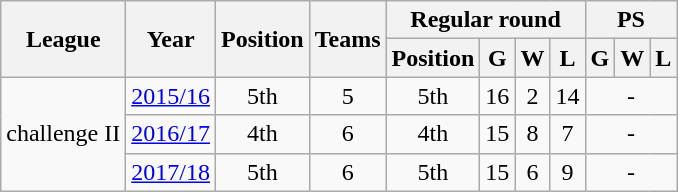<table class="wikitable" style="text-align:center;">
<tr>
<th rowspan="2">League</th>
<th rowspan="2">Year</th>
<th rowspan="2">Position</th>
<th rowspan="2">Teams</th>
<th colspan="4">Regular round</th>
<th colspan="3">PS</th>
</tr>
<tr>
<th>Position</th>
<th>G</th>
<th>W</th>
<th>L</th>
<th>G</th>
<th>W</th>
<th>L</th>
</tr>
<tr>
<td rowspan="3">challenge II</td>
<td><a href='#'>2015/16</a></td>
<td>5th</td>
<td>5</td>
<td>5th</td>
<td>16</td>
<td>2</td>
<td>14</td>
<td colspan="3">-</td>
</tr>
<tr>
<td><a href='#'>2016/17</a></td>
<td>4th</td>
<td>6</td>
<td>4th</td>
<td>15</td>
<td>8</td>
<td>7</td>
<td colspan="3">-</td>
</tr>
<tr>
<td><a href='#'>2017/18</a></td>
<td>5th</td>
<td>6</td>
<td>5th</td>
<td>15</td>
<td>6</td>
<td>9</td>
<td colspan="3">-</td>
</tr>
</table>
